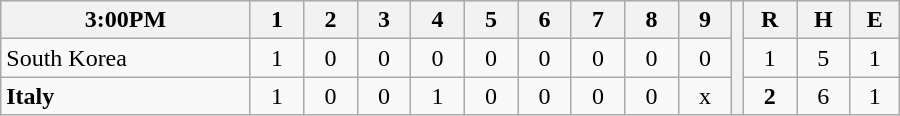<table border=1 cellspacing=0 width=600 style="margin-left:3em;" class="wikitable">
<tr style="text-align:center; background-color:#e6e6e6;">
<th align=left width=28%>3:00PM</th>
<th width=6%>1</th>
<th width=6%>2</th>
<th width=6%>3</th>
<th width=6%>4</th>
<th width=6%>5</th>
<th width=6%>6</th>
<th width=6%>7</th>
<th width=6%>8</th>
<th width=6%>9</th>
<th rowspan="3" width=0.5%></th>
<th width=6%>R</th>
<th width=6%>H</th>
<th width=6%>E</th>
</tr>
<tr style="text-align:center;">
<td align=left> South Korea</td>
<td>1</td>
<td>0</td>
<td>0</td>
<td>0</td>
<td>0</td>
<td>0</td>
<td>0</td>
<td>0</td>
<td>0</td>
<td>1</td>
<td>5</td>
<td>1</td>
</tr>
<tr style="text-align:center;">
<td align=left> <strong>Italy</strong></td>
<td>1</td>
<td>0</td>
<td>0</td>
<td>1</td>
<td>0</td>
<td>0</td>
<td>0</td>
<td>0</td>
<td>x</td>
<td><strong>2</strong></td>
<td>6</td>
<td>1</td>
</tr>
</table>
